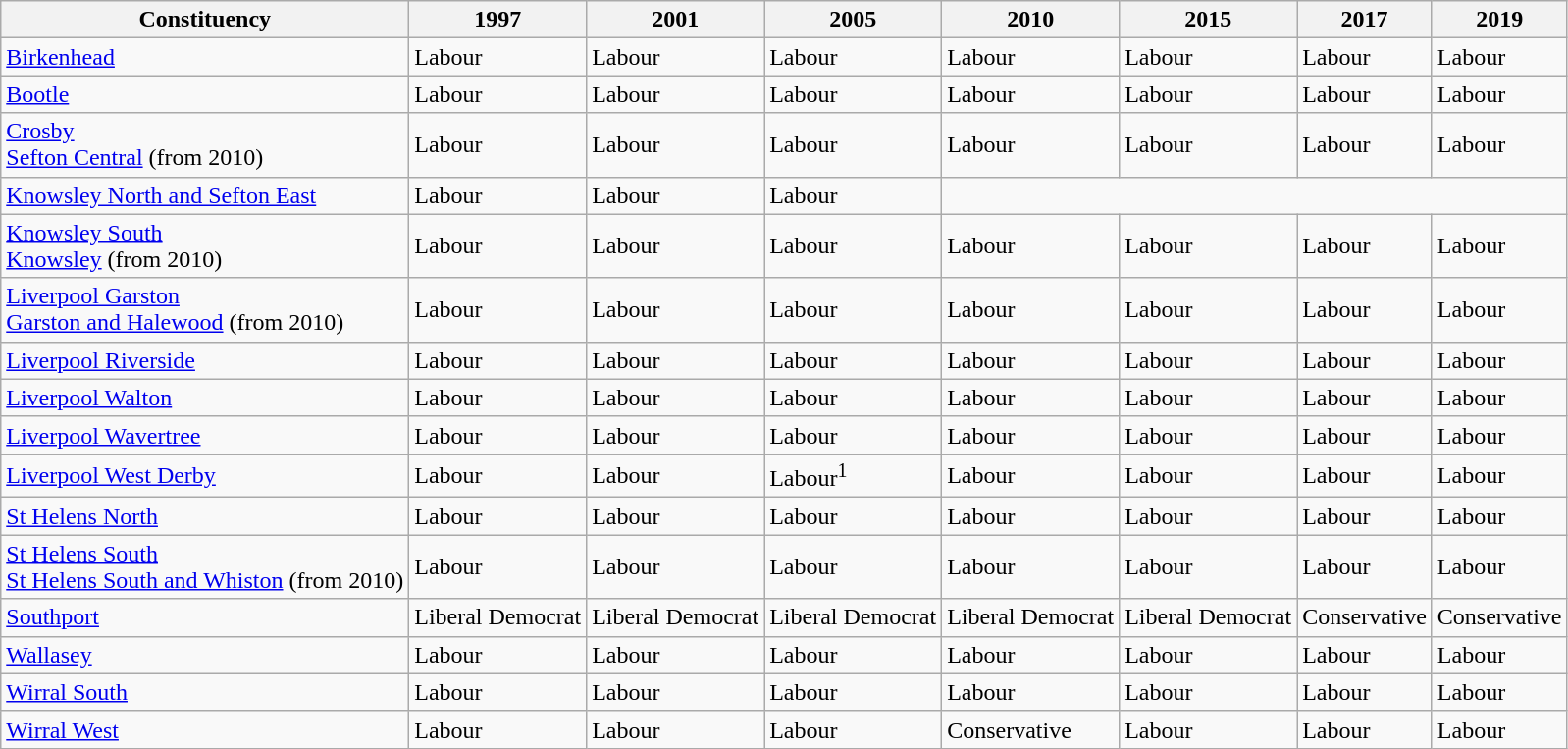<table class="wikitable">
<tr>
<th>Constituency</th>
<th>1997</th>
<th>2001</th>
<th>2005</th>
<th>2010</th>
<th>2015</th>
<th>2017</th>
<th>2019</th>
</tr>
<tr>
<td><a href='#'>Birkenhead</a></td>
<td bgcolor=>Labour</td>
<td bgcolor=>Labour</td>
<td bgcolor=>Labour</td>
<td bgcolor=>Labour</td>
<td bgcolor=>Labour</td>
<td bgcolor=>Labour</td>
<td bgcolor=>Labour</td>
</tr>
<tr>
<td><a href='#'>Bootle</a></td>
<td bgcolor=>Labour</td>
<td bgcolor=>Labour</td>
<td bgcolor=>Labour</td>
<td bgcolor=>Labour</td>
<td bgcolor=>Labour</td>
<td bgcolor=>Labour</td>
<td bgcolor=>Labour</td>
</tr>
<tr>
<td><a href='#'>Crosby</a><br><a href='#'>Sefton Central</a> (from 2010)</td>
<td bgcolor=>Labour</td>
<td bgcolor=>Labour</td>
<td bgcolor=>Labour</td>
<td bgcolor=>Labour</td>
<td bgcolor=>Labour</td>
<td bgcolor=>Labour</td>
<td bgcolor=>Labour</td>
</tr>
<tr>
<td><a href='#'>Knowsley North and Sefton East</a></td>
<td bgcolor=>Labour</td>
<td bgcolor=>Labour</td>
<td bgcolor=>Labour</td>
<td colspan="4"></td>
</tr>
<tr>
<td><a href='#'>Knowsley South</a><br><a href='#'>Knowsley</a> (from 2010)</td>
<td bgcolor=>Labour</td>
<td bgcolor=>Labour</td>
<td bgcolor=>Labour</td>
<td bgcolor=>Labour</td>
<td bgcolor=>Labour</td>
<td bgcolor=>Labour</td>
<td bgcolor=>Labour</td>
</tr>
<tr>
<td><a href='#'>Liverpool Garston</a><br><a href='#'>Garston and Halewood</a> (from 2010)</td>
<td bgcolor=>Labour</td>
<td bgcolor=>Labour</td>
<td bgcolor=>Labour</td>
<td bgcolor=>Labour</td>
<td bgcolor=>Labour</td>
<td bgcolor=>Labour</td>
<td bgcolor=>Labour</td>
</tr>
<tr>
<td><a href='#'>Liverpool Riverside</a></td>
<td bgcolor=>Labour</td>
<td bgcolor=>Labour</td>
<td bgcolor=>Labour</td>
<td bgcolor=>Labour</td>
<td bgcolor=>Labour</td>
<td bgcolor=>Labour</td>
<td bgcolor=>Labour</td>
</tr>
<tr>
<td><a href='#'>Liverpool Walton</a></td>
<td bgcolor=>Labour</td>
<td bgcolor=>Labour</td>
<td bgcolor=>Labour</td>
<td bgcolor=>Labour</td>
<td bgcolor=>Labour</td>
<td bgcolor=>Labour</td>
<td bgcolor=>Labour</td>
</tr>
<tr>
<td><a href='#'>Liverpool Wavertree</a></td>
<td bgcolor=>Labour</td>
<td bgcolor=>Labour</td>
<td bgcolor=>Labour</td>
<td bgcolor=>Labour</td>
<td bgcolor=>Labour</td>
<td bgcolor=>Labour</td>
<td bgcolor=>Labour</td>
</tr>
<tr>
<td><a href='#'>Liverpool West Derby</a></td>
<td bgcolor=>Labour</td>
<td bgcolor=>Labour</td>
<td bgcolor=>Labour<sup>1</sup></td>
<td bgcolor=>Labour</td>
<td bgcolor=>Labour</td>
<td bgcolor=>Labour</td>
<td bgcolor=>Labour</td>
</tr>
<tr>
<td><a href='#'>St Helens North</a></td>
<td bgcolor=>Labour</td>
<td bgcolor=>Labour</td>
<td bgcolor=>Labour</td>
<td bgcolor=>Labour</td>
<td bgcolor=>Labour</td>
<td bgcolor=>Labour</td>
<td bgcolor=>Labour</td>
</tr>
<tr>
<td><a href='#'>St Helens South</a><br><a href='#'>St Helens South and Whiston</a> (from 2010)</td>
<td bgcolor=>Labour</td>
<td bgcolor=>Labour</td>
<td bgcolor=>Labour</td>
<td bgcolor=>Labour</td>
<td bgcolor=>Labour</td>
<td bgcolor=>Labour</td>
<td bgcolor=>Labour</td>
</tr>
<tr>
<td><a href='#'>Southport</a></td>
<td bgcolor=>Liberal Democrat</td>
<td bgcolor=>Liberal Democrat</td>
<td bgcolor=>Liberal Democrat</td>
<td bgcolor=>Liberal Democrat</td>
<td bgcolor=>Liberal Democrat</td>
<td bgcolor=>Conservative</td>
<td bgcolor=>Conservative</td>
</tr>
<tr>
<td><a href='#'>Wallasey</a></td>
<td bgcolor=>Labour</td>
<td bgcolor=>Labour</td>
<td bgcolor=>Labour</td>
<td bgcolor=>Labour</td>
<td bgcolor=>Labour</td>
<td bgcolor=>Labour</td>
<td bgcolor=>Labour</td>
</tr>
<tr>
<td><a href='#'>Wirral South</a></td>
<td bgcolor=>Labour</td>
<td bgcolor=>Labour</td>
<td bgcolor=>Labour</td>
<td bgcolor=>Labour</td>
<td bgcolor=>Labour</td>
<td bgcolor=>Labour</td>
<td bgcolor=>Labour</td>
</tr>
<tr>
<td><a href='#'>Wirral West</a></td>
<td bgcolor=>Labour</td>
<td bgcolor=>Labour</td>
<td bgcolor=>Labour</td>
<td bgcolor=>Conservative</td>
<td bgcolor=>Labour</td>
<td bgcolor=>Labour</td>
<td bgcolor=>Labour</td>
</tr>
</table>
